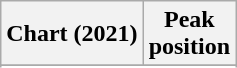<table class="wikitable sortable plainrowheaders" style="text-align:center">
<tr>
<th scope="col">Chart (2021)</th>
<th scope="col">Peak<br>position</th>
</tr>
<tr>
</tr>
<tr>
</tr>
</table>
